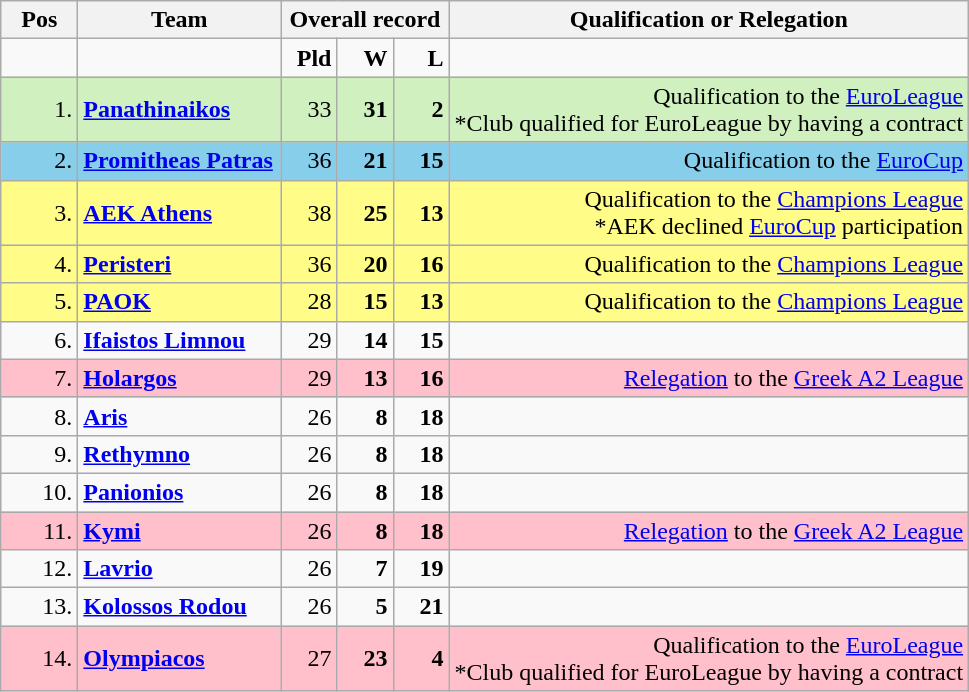<table class="wikitable" style="text-align: right;">
<tr>
<th width="44">Pos</th>
<th width="128">Team</th>
<th colspan=3>Overall record</th>
<th>Qualification or Relegation</th>
</tr>
<tr>
<td></td>
<td></td>
<td width="30"><strong>Pld</strong></td>
<td width="30"><strong>W</strong></td>
<td width="30"><strong>L</strong></td>
</tr>
<tr bgcolor="D0F0C0">
<td>1.</td>
<td align="left"><strong><a href='#'>Panathinaikos</a></strong></td>
<td>33</td>
<td><strong>31</strong></td>
<td><strong>2</strong></td>
<td>Qualification to the <a href='#'>EuroLeague</a><br>*Club qualified for EuroLeague by having a contract</td>
</tr>
<tr bgcolor="87ceeb">
<td>2.</td>
<td align="left"><strong><a href='#'>Promitheas Patras</a></strong></td>
<td>36</td>
<td><strong>21</strong></td>
<td><strong>15</strong></td>
<td>Qualification to the <a href='#'>EuroCup</a></td>
</tr>
<tr bgcolor="#FFFC88">
<td>3.</td>
<td align="left"><strong><a href='#'>AEK Athens</a></strong></td>
<td>38</td>
<td><strong>25</strong></td>
<td><strong>13</strong></td>
<td>Qualification to the <a href='#'>Champions League</a><br>*AEK declined <a href='#'>EuroCup</a> participation</td>
</tr>
<tr bgcolor="#FFFC88">
<td>4.</td>
<td align="left"><strong><a href='#'>Peristeri</a></strong></td>
<td>36</td>
<td><strong>20</strong></td>
<td><strong>16</strong></td>
<td>Qualification to the <a href='#'>Champions League</a><br></td>
</tr>
<tr bgcolor="#FFFC88">
<td>5.</td>
<td align="left"><strong><a href='#'>PAOK</a></strong></td>
<td>28</td>
<td><strong>15</strong></td>
<td><strong>13</strong></td>
<td>Qualification to the <a href='#'>Champions League</a><br></td>
</tr>
<tr>
<td>6.</td>
<td align="left"><strong><a href='#'>Ifaistos Limnou</a></strong></td>
<td>29</td>
<td><strong>14</strong></td>
<td><strong>15</strong></td>
<td></td>
</tr>
<tr bgcolor="ffc0cb">
<td>7.</td>
<td align="left"><strong><a href='#'>Holargos</a></strong></td>
<td>29</td>
<td><strong>13</strong></td>
<td><strong>16</strong></td>
<td><a href='#'>Relegation</a> to the <a href='#'>Greek A2 League</a></td>
</tr>
<tr>
<td>8.</td>
<td align="left"><strong><a href='#'>Aris</a></strong></td>
<td>26</td>
<td><strong>8</strong></td>
<td><strong>18</strong></td>
<td></td>
</tr>
<tr>
<td>9.</td>
<td align="left"><strong><a href='#'>Rethymno</a></strong></td>
<td>26</td>
<td><strong>8</strong></td>
<td><strong>18</strong></td>
<td></td>
</tr>
<tr>
<td>10.</td>
<td align="left"><strong><a href='#'>Panionios</a></strong></td>
<td>26</td>
<td><strong>8</strong></td>
<td><strong>18</strong></td>
<td></td>
</tr>
<tr bgcolor="ffc0cb">
<td>11.</td>
<td align="left"><strong><a href='#'>Kymi</a></strong></td>
<td>26</td>
<td><strong>8</strong></td>
<td><strong>18</strong></td>
<td><a href='#'>Relegation</a> to the <a href='#'>Greek A2 League</a></td>
</tr>
<tr>
<td>12.</td>
<td align="left"><strong><a href='#'>Lavrio</a></strong></td>
<td>26</td>
<td><strong>7</strong></td>
<td><strong>19</strong></td>
<td></td>
</tr>
<tr>
<td>13.</td>
<td align="left"><strong><a href='#'>Kolossos Rodou</a></strong></td>
<td>26</td>
<td><strong>5</strong></td>
<td><strong>21</strong></td>
<td></td>
</tr>
<tr bgcolor="ffc0cb">
<td>14.</td>
<td align="left"><strong><a href='#'>Olympiacos</a></strong></td>
<td>27</td>
<td><strong>23</strong></td>
<td><strong>4</strong></td>
<td>Qualification to the <a href='#'>EuroLeague</a><br>*Club qualified for EuroLeague by having a contract<br></td>
</tr>
</table>
